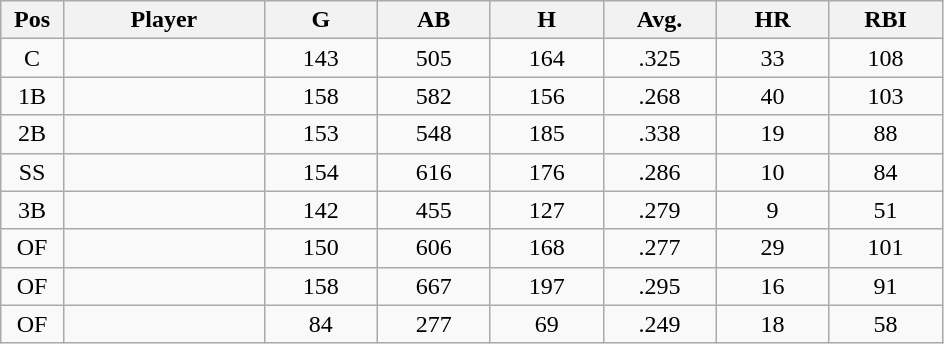<table class="wikitable sortable">
<tr>
<th bgcolor="#DDDDFF" width="5%">Pos</th>
<th bgcolor="#DDDDFF" width="16%">Player</th>
<th bgcolor="#DDDDFF" width="9%">G</th>
<th bgcolor="#DDDDFF" width="9%">AB</th>
<th bgcolor="#DDDDFF" width="9%">H</th>
<th bgcolor="#DDDDFF" width="9%">Avg.</th>
<th bgcolor="#DDDDFF" width="9%">HR</th>
<th bgcolor="#DDDDFF" width="9%">RBI</th>
</tr>
<tr align="center">
<td>C</td>
<td></td>
<td>143</td>
<td>505</td>
<td>164</td>
<td>.325</td>
<td>33</td>
<td>108</td>
</tr>
<tr align="center">
<td>1B</td>
<td></td>
<td>158</td>
<td>582</td>
<td>156</td>
<td>.268</td>
<td>40</td>
<td>103</td>
</tr>
<tr align="center">
<td>2B</td>
<td></td>
<td>153</td>
<td>548</td>
<td>185</td>
<td>.338</td>
<td>19</td>
<td>88</td>
</tr>
<tr align="center">
<td>SS</td>
<td></td>
<td>154</td>
<td>616</td>
<td>176</td>
<td>.286</td>
<td>10</td>
<td>84</td>
</tr>
<tr align="center">
<td>3B</td>
<td></td>
<td>142</td>
<td>455</td>
<td>127</td>
<td>.279</td>
<td>9</td>
<td>51</td>
</tr>
<tr align="center">
<td>OF</td>
<td></td>
<td>150</td>
<td>606</td>
<td>168</td>
<td>.277</td>
<td>29</td>
<td>101</td>
</tr>
<tr align="center">
<td>OF</td>
<td></td>
<td>158</td>
<td>667</td>
<td>197</td>
<td>.295</td>
<td>16</td>
<td>91</td>
</tr>
<tr align="center">
<td>OF</td>
<td></td>
<td>84</td>
<td>277</td>
<td>69</td>
<td>.249</td>
<td>18</td>
<td>58</td>
</tr>
</table>
